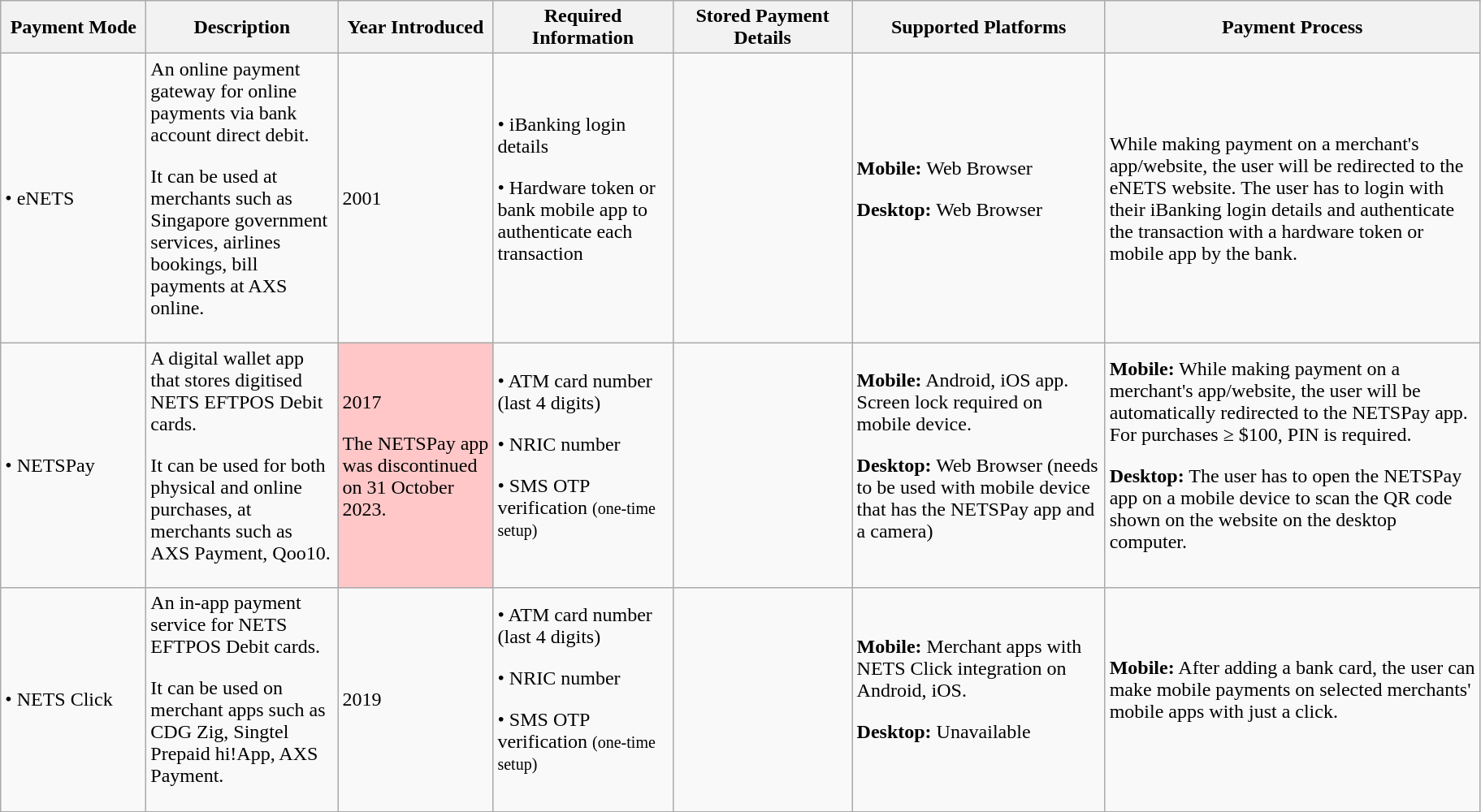<table class="wikitable" style="text-align: left;">
<tr>
<th scope="col" style="width: 112px;">Payment Mode</th>
<th scope="col" style="width: 150px;">Description</th>
<th scope="col" style="width: 120px;">Year Introduced</th>
<th scope="col" style="width: 140px;">Required Information</th>
<th scope="col" style="width: 140px;">Stored Payment Details</th>
<th scope="col" style="width: 200px;">Supported Platforms</th>
<th scope="col" style="width: 300px;">Payment Process</th>
</tr>
<tr>
<td>• eNETS</td>
<td>An online payment gateway for online payments via bank account direct debit. <p> It can be used at merchants such as Singapore government services, airlines bookings, bill payments at AXS online.</p></td>
<td>2001</td>
<td>• iBanking login details <p> • Hardware token or bank mobile app to authenticate each transaction</p></td>
<td></td>
<td><strong>Mobile:</strong> Web Browser <p> <strong>Desktop:</strong> Web Browser</p></td>
<td>While making payment on a merchant's app/website, the user will be redirected to the eNETS website. The user has to login with their iBanking login details and authenticate the transaction with a hardware token or mobile app by the bank.</td>
</tr>
<tr>
<td>• NETSPay</td>
<td>A digital wallet app that stores digitised NETS EFTPOS Debit cards. <p> It can be used for both physical and online purchases, at merchants such as AXS Payment, Qoo10.</p></td>
<td style="background:#FFC7C7;">2017 <p> The NETSPay app was discontinued on 31 October 2023.</p></td>
<td>• ATM card number (last 4 digits) <p> • NRIC number </p><p> • SMS OTP verification <small>(one-time setup)</small></p></td>
<td></td>
<td><strong>Mobile:</strong> Android, iOS app. Screen lock required on mobile device. <p> <strong>Desktop:</strong> Web Browser (needs to be used with mobile device that has the NETSPay app and a camera) </p></td>
<td><strong>Mobile:</strong> While making payment on a merchant's app/website, the user will be automatically redirected to the NETSPay app. For purchases ≥ $100, PIN is required. <p> <strong>Desktop:</strong> The user has to open the NETSPay app on a mobile device to scan the QR code shown on the website on the desktop computer.</p></td>
</tr>
<tr>
<td>• NETS Click</td>
<td>An in-app payment service for NETS EFTPOS Debit cards. <p> It can be used on merchant apps such as CDG Zig, Singtel Prepaid hi!App, AXS Payment.</p></td>
<td>2019</td>
<td>• ATM card number (last 4 digits) <p> • NRIC number </p><p> • SMS OTP verification <small>(one-time setup)</small></p></td>
<td></td>
<td><strong>Mobile:</strong> Merchant apps with NETS Click integration on Android, iOS. <p> <strong>Desktop:</strong> Unavailable</p></td>
<td><strong>Mobile:</strong> After adding a bank card, the user can make mobile payments on selected merchants' mobile apps with just a click.</p></td>
</tr>
<tr>
</tr>
</table>
